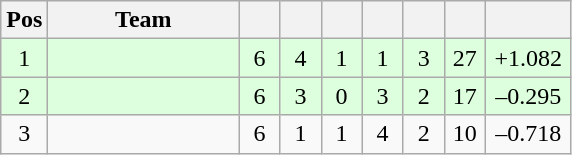<table class="wikitable" style="text-align:center">
<tr>
<th>Pos</th>
<th width="120">Team</th>
<th width="20"></th>
<th width="20"></th>
<th width="20"></th>
<th width="20"></th>
<th width="20"></th>
<th width="20"></th>
<th width="50"><a href='#'></a></th>
</tr>
<tr bgcolor="#ddffdd">
<td>1</td>
<td align="left"></td>
<td>6</td>
<td>4</td>
<td>1</td>
<td>1</td>
<td>3</td>
<td>27</td>
<td>+1.082</td>
</tr>
<tr bgcolor="#ddffdd">
<td>2</td>
<td align="left"></td>
<td>6</td>
<td>3</td>
<td>0</td>
<td>3</td>
<td>2</td>
<td>17</td>
<td>–0.295</td>
</tr>
<tr>
<td>3</td>
<td align="left"></td>
<td>6</td>
<td>1</td>
<td>1</td>
<td>4</td>
<td>2</td>
<td>10</td>
<td>–0.718</td>
</tr>
</table>
